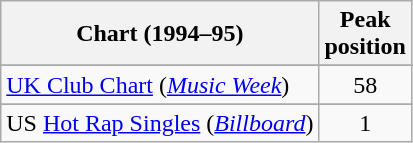<table class="wikitable sortable">
<tr>
<th>Chart (1994–95)</th>
<th>Peak<br>position</th>
</tr>
<tr>
</tr>
<tr>
</tr>
<tr>
<td><a href='#'>UK Club Chart</a> (<em><a href='#'>Music Week</a></em>)</td>
<td style="text-align:center;">58</td>
</tr>
<tr>
</tr>
<tr>
</tr>
<tr>
<td>US <a href='#'>Hot Rap Singles</a> (<em><a href='#'>Billboard</a></em>)</td>
<td style="text-align:center;">1</td>
</tr>
</table>
